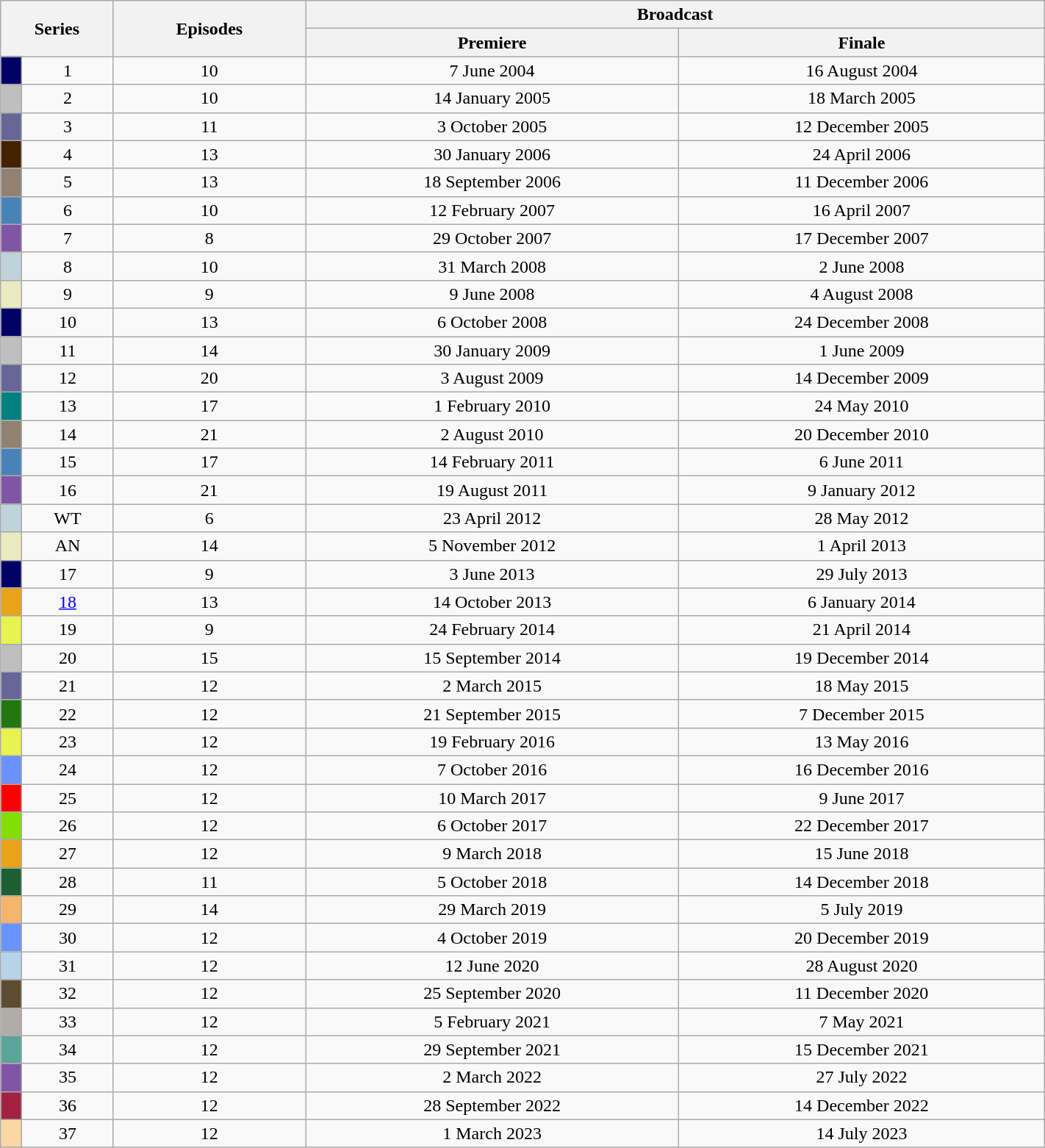<table class="wikitable"  style="width: 75%; text-align:center;">
<tr>
<th colspan="2" rowspan="2">Series</th>
<th rowspan="2">Episodes</th>
<th colspan="2">Broadcast</th>
</tr>
<tr>
<th>Premiere</th>
<th>Finale</th>
</tr>
<tr>
<td style="width:12px; background:#006;"></td>
<td>1</td>
<td>10</td>
<td>7 June 2004</td>
<td>16 August 2004</td>
</tr>
<tr>
<td style="width:12px; background:#BFBFBF;"></td>
<td>2</td>
<td>10</td>
<td>14 January 2005</td>
<td>18 March 2005</td>
</tr>
<tr>
<td style="width:12px; background:#669;"></td>
<td>3</td>
<td>11</td>
<td>3 October 2005</td>
<td>12 December 2005</td>
</tr>
<tr>
<td style="width:12px; background:#420;"></td>
<td>4</td>
<td>13</td>
<td>30 January 2006</td>
<td>24 April 2006</td>
</tr>
<tr>
<td style="width:12px; background:#908170;"></td>
<td>5</td>
<td>13</td>
<td>18 September 2006</td>
<td>11 December 2006</td>
</tr>
<tr>
<td style="width:12px; background:#4883B8;"></td>
<td>6</td>
<td>10</td>
<td>12 February 2007</td>
<td>16 April 2007</td>
</tr>
<tr>
<td style="width:12px; background:#8155A5;"></td>
<td>7</td>
<td>8</td>
<td>29 October 2007</td>
<td>17 December 2007</td>
</tr>
<tr>
<td style="width:12px; background:#BED3DA;"></td>
<td>8</td>
<td>10</td>
<td>31 March 2008</td>
<td>2 June 2008</td>
</tr>
<tr>
<td style="width:12px; background:#EBEAC0;"></td>
<td>9</td>
<td>9</td>
<td>9 June 2008</td>
<td>4 August 2008</td>
</tr>
<tr>
<td style="width:12px; background:#006;"></td>
<td>10</td>
<td>13</td>
<td>6 October 2008</td>
<td>24 December 2008</td>
</tr>
<tr>
<td style="width:12px; background:#BFBFBF;"></td>
<td>11</td>
<td>14</td>
<td>30 January 2009</td>
<td>1 June 2009</td>
</tr>
<tr>
<td style="width:12px; background:#669;"></td>
<td>12</td>
<td>20</td>
<td>3 August 2009</td>
<td>14 December 2009</td>
</tr>
<tr>
<td style="width:12px; background:teal;"></td>
<td>13</td>
<td>17</td>
<td>1 February 2010</td>
<td>24 May 2010</td>
</tr>
<tr>
<td style="width:12px; background:#908170;"></td>
<td>14</td>
<td>21</td>
<td>2 August 2010</td>
<td>20 December 2010</td>
</tr>
<tr>
<td style="width:12px; background:#4883B8;"></td>
<td>15</td>
<td>17</td>
<td>14 February 2011</td>
<td>6 June 2011</td>
</tr>
<tr>
<td style="width:12px; background:#8155A5;"></td>
<td>16</td>
<td>21</td>
<td>19 August 2011</td>
<td>9 January 2012</td>
</tr>
<tr>
<td style="width:12px; background:#BED3DA;"></td>
<td>WT</td>
<td>6</td>
<td>23 April 2012</td>
<td>28 May 2012</td>
</tr>
<tr>
<td style="width:12px; background:#EBEAC0;"></td>
<td>AN</td>
<td>14</td>
<td>5 November 2012</td>
<td>1 April 2013</td>
</tr>
<tr>
<td style="width:12px; background:#006;"></td>
<td>17</td>
<td>9</td>
<td>3 June 2013</td>
<td>29 July 2013</td>
</tr>
<tr>
<td style="width:12px; background: #E8A317;"></td>
<td><a href='#'>18</a></td>
<td>13</td>
<td>14 October 2013</td>
<td>6 January 2014</td>
</tr>
<tr>
<td style="width:12px; background: #E6F350;"></td>
<td>19</td>
<td>9</td>
<td>24 February 2014</td>
<td>21 April 2014</td>
</tr>
<tr>
<td style="width:12px; background: #BFBFBF;"></td>
<td>20</td>
<td>15</td>
<td>15 September 2014</td>
<td>19 December 2014</td>
</tr>
<tr>
<td style="width:12px; background:#669;"></td>
<td>21</td>
<td>12</td>
<td>2 March 2015</td>
<td>18 May 2015</td>
</tr>
<tr>
<td style="width:12px; background:#271;"></td>
<td>22</td>
<td>12</td>
<td>21 September 2015</td>
<td>7 December 2015</td>
</tr>
<tr>
<td style="width:12pz; background:#E6F350;"></td>
<td>23</td>
<td>12</td>
<td>19 February 2016</td>
<td>13 May 2016</td>
</tr>
<tr>
<td style="width:12pz; background:#6992FF;"></td>
<td>24</td>
<td>12</td>
<td>7 October 2016</td>
<td>16 December 2016</td>
</tr>
<tr>
<td style="width:12pz; background:Red;"></td>
<td>25</td>
<td>12</td>
<td>10 March 2017</td>
<td>9 June 2017</td>
</tr>
<tr>
<td style="width:12pz; background:#84DE02;"></td>
<td>26</td>
<td>12</td>
<td>6 October 2017</td>
<td>22 December 2017</td>
</tr>
<tr>
<td style="width:12pz; background:#E8A319;"></td>
<td>27</td>
<td>12</td>
<td>9 March 2018</td>
<td>15 June 2018</td>
</tr>
<tr>
<td style="width:12pz; background:#1B5F32;"></td>
<td>28</td>
<td>11</td>
<td>5 October 2018</td>
<td>14 December 2018</td>
</tr>
<tr>
<td style="width:12pz; background:#F5B56C;"></td>
<td>29</td>
<td>14</td>
<td>29 March 2019</td>
<td>5 July 2019</td>
</tr>
<tr>
<td style="width:12pz; background:#6994FF;"></td>
<td>30</td>
<td>12</td>
<td>4 October 2019</td>
<td>20 December 2019</td>
</tr>
<tr>
<td style="width:12pz; background:#B7D2EB;"></td>
<td>31</td>
<td>12</td>
<td>12 June 2020</td>
<td>28 August 2020</td>
</tr>
<tr>
<td style="width:12pz; background:#5F4B31;"></td>
<td>32</td>
<td>12</td>
<td>25 September 2020</td>
<td>11 December 2020</td>
</tr>
<tr>
<td style="width:12pz; background:#B0ACA7;"></td>
<td>33</td>
<td>12</td>
<td>5 February 2021</td>
<td>7 May 2021</td>
</tr>
<tr>
<td style="width:12pz; background:#5AA498;"></td>
<td>34</td>
<td>12</td>
<td>29 September 2021</td>
<td>15 December 2021</td>
</tr>
<tr>
<td style="width:12px; background:#8155A5;"></td>
<td>35</td>
<td>12</td>
<td>2 March 2022</td>
<td>27 July 2022</td>
</tr>
<tr>
<td style="width:12px; background:#a12240;"></td>
<td>36</td>
<td>12</td>
<td>28 September 2022</td>
<td>14 December 2022</td>
</tr>
<tr>
<td style="width:12px; background:#FAD6A5;"></td>
<td>37</td>
<td>12</td>
<td>1 March 2023</td>
<td>14 July 2023</td>
</tr>
</table>
